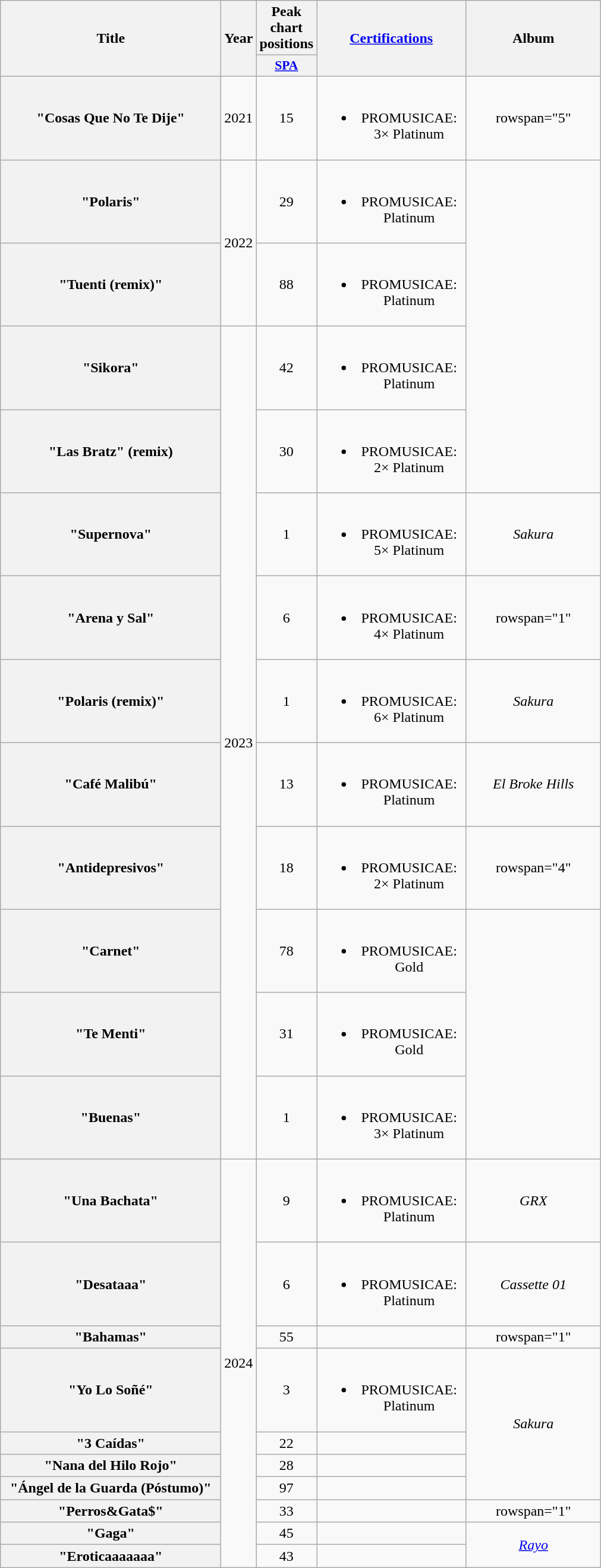<table class="wikitable plainrowheaders" style="text-align:center;">
<tr>
<th scope="col" rowspan="2" style="width:15em;">Title</th>
<th scope="col" rowspan="2" style="width:1em;">Year</th>
<th scope="col" colspan="1">Peak chart positions</th>
<th scope="col" rowspan="2" style="width:10em;"><a href='#'>Certifications</a></th>
<th scope="col" rowspan="2" style="width:9em;">Album</th>
</tr>
<tr>
<th scope="col" style="width:3em;font-size:90%;"><a href='#'>SPA</a><br></th>
</tr>
<tr>
<th scope="row">"Cosas Que No Te Dije"</th>
<td rowspan="1">2021</td>
<td>15</td>
<td><br><ul><li>PROMUSICAE: 3× Platinum</li></ul></td>
<td>rowspan="5" </td>
</tr>
<tr>
<th scope="row">"Polaris"<br></th>
<td rowspan="2">2022</td>
<td>29</td>
<td><br><ul><li>PROMUSICAE: Platinum</li></ul></td>
</tr>
<tr>
<th scope="row">"Tuenti (remix)"<br></th>
<td>88</td>
<td><br><ul><li>PROMUSICAE: Platinum</li></ul></td>
</tr>
<tr>
<th scope="row">"Sikora"<br></th>
<td rowspan="10">2023</td>
<td>42</td>
<td><br><ul><li>PROMUSICAE: Platinum</li></ul></td>
</tr>
<tr>
<th scope="row">"Las Bratz" (remix)<br></th>
<td>30</td>
<td><br><ul><li>PROMUSICAE: 2× Platinum</li></ul></td>
</tr>
<tr>
<th scope="row">"Supernova"</th>
<td>1</td>
<td><br><ul><li>PROMUSICAE: 5× Platinum</li></ul></td>
<td><em>Sakura</em></td>
</tr>
<tr>
<th scope="row">"Arena y Sal"<br></th>
<td>6</td>
<td><br><ul><li>PROMUSICAE: 4× Platinum</li></ul></td>
<td>rowspan="1" </td>
</tr>
<tr>
<th scope="row">"Polaris (remix)"<br></th>
<td>1</td>
<td><br><ul><li>PROMUSICAE: 6× Platinum</li></ul></td>
<td><em>Sakura</em></td>
</tr>
<tr>
<th scope="row">"Café Malibú"<br></th>
<td>13</td>
<td><br><ul><li>PROMUSICAE: Platinum</li></ul></td>
<td><em>El Broke Hills</em></td>
</tr>
<tr>
<th scope="row">"Antidepresivos"</th>
<td>18</td>
<td><br><ul><li>PROMUSICAE: 2× Platinum</li></ul></td>
<td>rowspan="4" </td>
</tr>
<tr>
<th scope="row">"Carnet"<br></th>
<td>78</td>
<td><br><ul><li>PROMUSICAE: Gold</li></ul></td>
</tr>
<tr>
<th scope="row">"Te Menti"<br></th>
<td>31</td>
<td><br><ul><li>PROMUSICAE: Gold</li></ul></td>
</tr>
<tr>
<th scope="row">"Buenas"<br></th>
<td>1</td>
<td><br><ul><li>PROMUSICAE: 3× Platinum</li></ul></td>
</tr>
<tr>
<th scope="row">"Una Bachata"<br></th>
<td rowspan="10">2024</td>
<td>9</td>
<td><br><ul><li>PROMUSICAE: Platinum</li></ul></td>
<td><em>GRX</em></td>
</tr>
<tr>
<th scope="row">"Desataaa"<br></th>
<td>6</td>
<td><br><ul><li>PROMUSICAE: Platinum</li></ul></td>
<td><em>Cassette 01</em></td>
</tr>
<tr>
<th scope="row">"Bahamas"<br></th>
<td>55</td>
<td></td>
<td>rowspan="1" </td>
</tr>
<tr>
<th scope="row">"Yo Lo Soñé"<br></th>
<td>3</td>
<td><br><ul><li>PROMUSICAE: Platinum</li></ul></td>
<td rowspan="4"><em>Sakura</em></td>
</tr>
<tr>
<th scope="row">"3 Caídas"</th>
<td>22</td>
<td></td>
</tr>
<tr>
<th scope="row">"Nana del Hilo Rojo"<br></th>
<td>28</td>
<td></td>
</tr>
<tr>
<th scope="row">"Ángel de la Guarda (Póstumo)"</th>
<td>97</td>
<td></td>
</tr>
<tr>
<th scope="row">"Perros&Gata$"<br></th>
<td>33</td>
<td></td>
<td>rowspan="1" </td>
</tr>
<tr>
<th scope="row">"Gaga"<br></th>
<td>45</td>
<td></td>
<td rowspan=2><em><a href='#'>Rayo</a></td>
</tr>
<tr>
<th scope="row">"Eroticaaaaaaa"<br></th>
<td>43</td>
</tr>
</table>
